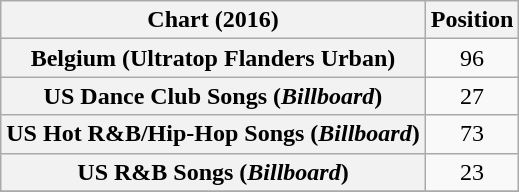<table class="wikitable plainrowheaders sortable" style="text-align:center">
<tr>
<th scope="col">Chart (2016)</th>
<th scope="col">Position</th>
</tr>
<tr>
<th scope="row">Belgium (Ultratop Flanders Urban)</th>
<td style="text-align:center;">96</td>
</tr>
<tr>
<th scope="row">US Dance Club Songs (<em>Billboard</em>)</th>
<td style="text-align:center;">27</td>
</tr>
<tr>
<th scope="row">US Hot R&B/Hip-Hop Songs (<em>Billboard</em>)</th>
<td style="text-align:center;">73</td>
</tr>
<tr>
<th scope="row">US R&B Songs (<em>Billboard</em>)</th>
<td style="text-align:center;">23</td>
</tr>
<tr>
</tr>
</table>
